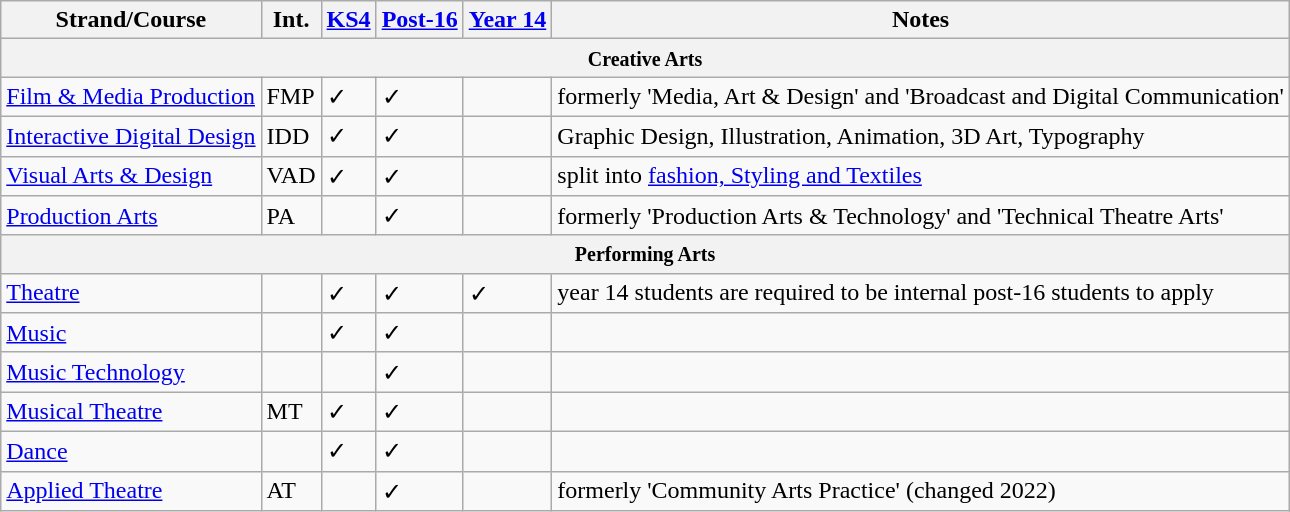<table class="wikitable">
<tr>
<th>Strand/Course</th>
<th>Int.</th>
<th><a href='#'>KS4</a></th>
<th><a href='#'>Post-16</a></th>
<th><a href='#'>Year 14</a></th>
<th>Notes</th>
</tr>
<tr>
<th colspan="6"><small>Creative Arts</small></th>
</tr>
<tr>
<td><a href='#'>Film & Media Production</a></td>
<td>FMP</td>
<td>✓</td>
<td>✓</td>
<td></td>
<td>formerly 'Media, Art & Design' and 'Broadcast and Digital Communication' </td>
</tr>
<tr>
<td><a href='#'>Interactive Digital Design</a></td>
<td>IDD</td>
<td>✓</td>
<td>✓</td>
<td></td>
<td>Graphic Design, Illustration, Animation, 3D Art, Typography</td>
</tr>
<tr>
<td><a href='#'>Visual Arts & Design</a></td>
<td>VAD</td>
<td>✓</td>
<td>✓</td>
<td></td>
<td>split into <a href='#'>fashion, Styling and Textiles</a></td>
</tr>
<tr>
<td><a href='#'>Production Arts</a></td>
<td>PA</td>
<td></td>
<td>✓</td>
<td></td>
<td>formerly 'Production Arts & Technology' and 'Technical Theatre Arts'</td>
</tr>
<tr>
<th colspan="6"><small>Performing Arts</small></th>
</tr>
<tr>
<td><a href='#'>Theatre</a></td>
<td></td>
<td>✓</td>
<td>✓</td>
<td>✓</td>
<td>year 14 students are required to be internal post-16 students to apply</td>
</tr>
<tr>
<td><a href='#'>Music</a></td>
<td></td>
<td>✓</td>
<td>✓</td>
<td></td>
<td></td>
</tr>
<tr>
<td><a href='#'>Music Technology</a></td>
<td></td>
<td></td>
<td>✓</td>
<td></td>
<td></td>
</tr>
<tr>
<td><a href='#'>Musical Theatre</a></td>
<td>MT</td>
<td>✓</td>
<td>✓</td>
<td></td>
<td></td>
</tr>
<tr>
<td><a href='#'>Dance</a></td>
<td></td>
<td>✓</td>
<td>✓</td>
<td></td>
<td></td>
</tr>
<tr>
<td><a href='#'>Applied Theatre</a></td>
<td>AT</td>
<td></td>
<td>✓</td>
<td></td>
<td>formerly 'Community Arts Practice' (changed 2022)</td>
</tr>
</table>
